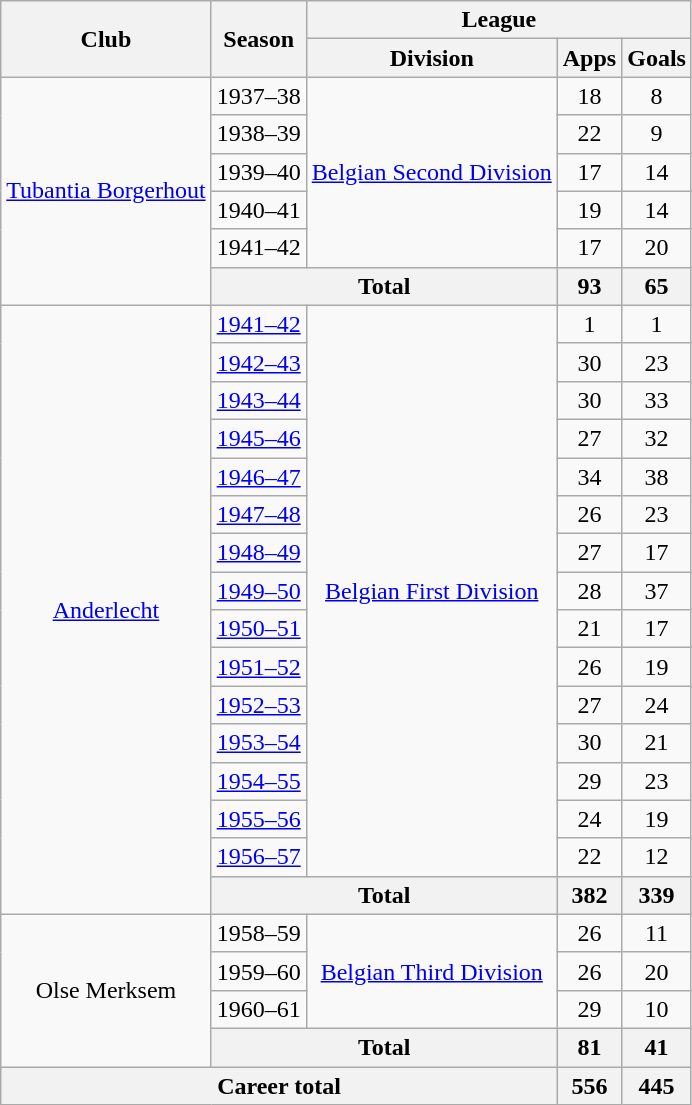<table class="wikitable" style="text-align: center">
<tr>
<th rowspan="2">Club</th>
<th rowspan="2">Season</th>
<th colspan="3">League</th>
</tr>
<tr>
<th>Division</th>
<th>Apps</th>
<th>Goals</th>
</tr>
<tr>
<td rowspan="6"><a href='#'>Tubantia Borgerhout</a></td>
<td>1937–38</td>
<td rowspan="5"><a href='#'>Belgian Second Division</a></td>
<td>18</td>
<td>8</td>
</tr>
<tr>
<td>1938–39</td>
<td>22</td>
<td>9</td>
</tr>
<tr>
<td>1939–40</td>
<td>17</td>
<td>14</td>
</tr>
<tr>
<td>1940–41</td>
<td>19</td>
<td>14</td>
</tr>
<tr>
<td>1941–42</td>
<td>17</td>
<td>20</td>
</tr>
<tr>
<th colspan="2">Total</th>
<th>93</th>
<th>65</th>
</tr>
<tr>
<td rowspan="16"><a href='#'>Anderlecht</a></td>
<td><a href='#'>1941–42</a></td>
<td rowspan="15"><a href='#'>Belgian First Division</a></td>
<td>1</td>
<td>1</td>
</tr>
<tr>
<td><a href='#'>1942–43</a></td>
<td>30</td>
<td>23</td>
</tr>
<tr>
<td><a href='#'>1943–44</a></td>
<td>30</td>
<td>33</td>
</tr>
<tr>
<td><a href='#'>1945–46</a></td>
<td>27</td>
<td>32</td>
</tr>
<tr>
<td><a href='#'>1946–47</a></td>
<td>34</td>
<td>38</td>
</tr>
<tr>
<td><a href='#'>1947–48</a></td>
<td>26</td>
<td>23</td>
</tr>
<tr>
<td><a href='#'>1948–49</a></td>
<td>27</td>
<td>17</td>
</tr>
<tr>
<td><a href='#'>1949–50</a></td>
<td>28</td>
<td>37</td>
</tr>
<tr>
<td><a href='#'>1950–51</a></td>
<td>21</td>
<td>17</td>
</tr>
<tr>
<td><a href='#'>1951–52</a></td>
<td>26</td>
<td>19</td>
</tr>
<tr>
<td><a href='#'>1952–53</a></td>
<td>27</td>
<td>24</td>
</tr>
<tr>
<td><a href='#'>1953–54</a></td>
<td>30</td>
<td>21</td>
</tr>
<tr>
<td><a href='#'>1954–55</a></td>
<td>29</td>
<td>23</td>
</tr>
<tr>
<td><a href='#'>1955–56</a></td>
<td>24</td>
<td>19</td>
</tr>
<tr>
<td><a href='#'>1956–57</a></td>
<td>22</td>
<td>12</td>
</tr>
<tr>
<th colspan="2">Total</th>
<th>382</th>
<th>339</th>
</tr>
<tr>
<td rowspan="4">Olse Merksem</td>
<td>1958–59</td>
<td rowspan="3"><a href='#'>Belgian Third Division</a></td>
<td>26</td>
<td>11</td>
</tr>
<tr>
<td>1959–60</td>
<td>26</td>
<td>20</td>
</tr>
<tr>
<td>1960–61</td>
<td>29</td>
<td>10</td>
</tr>
<tr>
<th colspan="2">Total</th>
<th>81</th>
<th>41</th>
</tr>
<tr>
<th colspan="3">Career total</th>
<th>556</th>
<th>445</th>
</tr>
</table>
